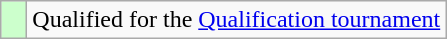<table class="wikitable" style="text-align:left;">
<tr>
<td width=10px bgcolor=#ccffcc></td>
<td>Qualified for the <a href='#'>Qualification tournament</a></td>
</tr>
</table>
